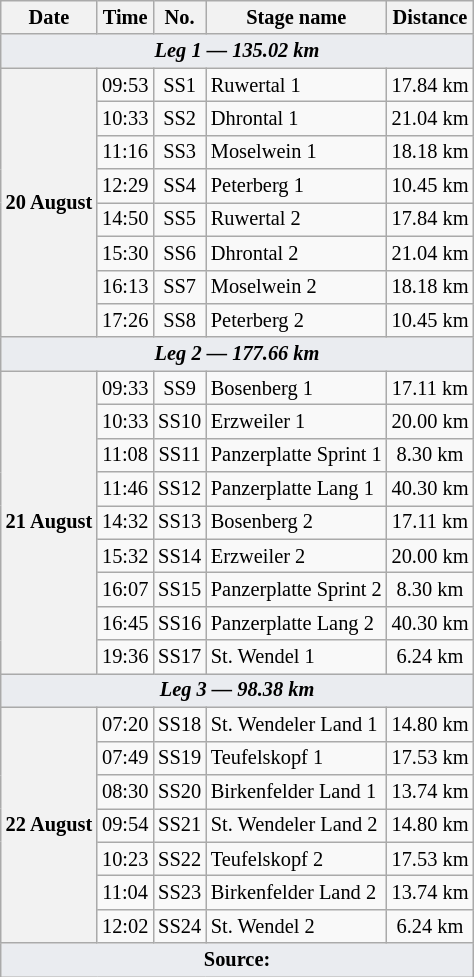<table class="wikitable" style="font-size: 85%;">
<tr>
<th>Date</th>
<th>Time</th>
<th>No.</th>
<th>Stage name</th>
<th>Distance</th>
</tr>
<tr>
<td style="background-color:#EAECF0; text-align:center" colspan="5"><strong><em>Leg 1 — 135.02 km</em></strong></td>
</tr>
<tr>
<th rowspan="8">20 August</th>
<td align="center">09:53</td>
<td align="center">SS1</td>
<td>Ruwertal 1</td>
<td align="center">17.84 km</td>
</tr>
<tr>
<td align="center">10:33</td>
<td align="center">SS2</td>
<td>Dhrontal 1</td>
<td align="center">21.04 km</td>
</tr>
<tr>
<td align="center">11:16</td>
<td align="center">SS3</td>
<td>Moselwein 1</td>
<td align="center">18.18 km</td>
</tr>
<tr>
<td align="center">12:29</td>
<td align="center">SS4</td>
<td>Peterberg 1</td>
<td align="center">10.45 km</td>
</tr>
<tr>
<td align="center">14:50</td>
<td align="center">SS5</td>
<td>Ruwertal 2</td>
<td align="center">17.84 km</td>
</tr>
<tr>
<td align="center">15:30</td>
<td align="center">SS6</td>
<td>Dhrontal 2</td>
<td align="center">21.04 km</td>
</tr>
<tr>
<td align="center">16:13</td>
<td align="center">SS7</td>
<td>Moselwein 2</td>
<td align="center">18.18 km</td>
</tr>
<tr>
<td align="center">17:26</td>
<td align="center">SS8</td>
<td>Peterberg 2</td>
<td align="center">10.45 km</td>
</tr>
<tr>
<td style="background-color:#EAECF0; text-align:center" colspan="5"><strong><em>Leg 2 — 177.66 km</em></strong></td>
</tr>
<tr>
<th rowspan="9">21 August</th>
<td align="center">09:33</td>
<td align="center">SS9</td>
<td>Bosenberg 1</td>
<td align="center">17.11 km</td>
</tr>
<tr>
<td align="center">10:33</td>
<td align="center">SS10</td>
<td>Erzweiler 1</td>
<td align="center">20.00 km</td>
</tr>
<tr>
<td align="center">11:08</td>
<td align="center">SS11</td>
<td>Panzerplatte Sprint 1</td>
<td align="center">8.30 km</td>
</tr>
<tr>
<td align="center">11:46</td>
<td align="center">SS12</td>
<td>Panzerplatte Lang 1</td>
<td align="center">40.30 km</td>
</tr>
<tr>
<td align="center">14:32</td>
<td align="center">SS13</td>
<td>Bosenberg 2</td>
<td align="center">17.11 km</td>
</tr>
<tr>
<td align="center">15:32</td>
<td align="center">SS14</td>
<td>Erzweiler 2</td>
<td align="center">20.00 km</td>
</tr>
<tr>
<td align="center">16:07</td>
<td align="center">SS15</td>
<td>Panzerplatte Sprint 2</td>
<td align="center">8.30 km</td>
</tr>
<tr>
<td align="center">16:45</td>
<td align="center">SS16</td>
<td>Panzerplatte Lang 2</td>
<td align="center">40.30 km</td>
</tr>
<tr>
<td align="center">19:36</td>
<td align="center">SS17</td>
<td>St. Wendel 1</td>
<td align="center">6.24 km</td>
</tr>
<tr>
<td style="background-color:#EAECF0; text-align:center" colspan="5"><strong><em>Leg 3 — 98.38 km</em></strong></td>
</tr>
<tr>
<th rowspan="7">22 August</th>
<td align="center">07:20</td>
<td align="center">SS18</td>
<td>St. Wendeler Land 1</td>
<td align="center">14.80 km</td>
</tr>
<tr>
<td align="center">07:49</td>
<td align="center">SS19</td>
<td>Teufelskopf 1</td>
<td align="center">17.53 km</td>
</tr>
<tr>
<td align="center">08:30</td>
<td align="center">SS20</td>
<td>Birkenfelder Land 1</td>
<td align="center">13.74 km</td>
</tr>
<tr>
<td align="center">09:54</td>
<td align="center">SS21</td>
<td>St. Wendeler Land 2</td>
<td align="center">14.80 km</td>
</tr>
<tr>
<td align="center">10:23</td>
<td align="center">SS22</td>
<td>Teufelskopf 2</td>
<td align="center">17.53 km</td>
</tr>
<tr>
<td align="center">11:04</td>
<td align="center">SS23</td>
<td>Birkenfelder Land 2</td>
<td align="center">13.74 km</td>
</tr>
<tr>
<td align="center">12:02</td>
<td align="center">SS24</td>
<td>St. Wendel 2</td>
<td align="center">6.24 km</td>
</tr>
<tr>
<td style="background-color:#EAECF0; text-align:center" colspan="5"><strong>Source:</strong></td>
</tr>
</table>
